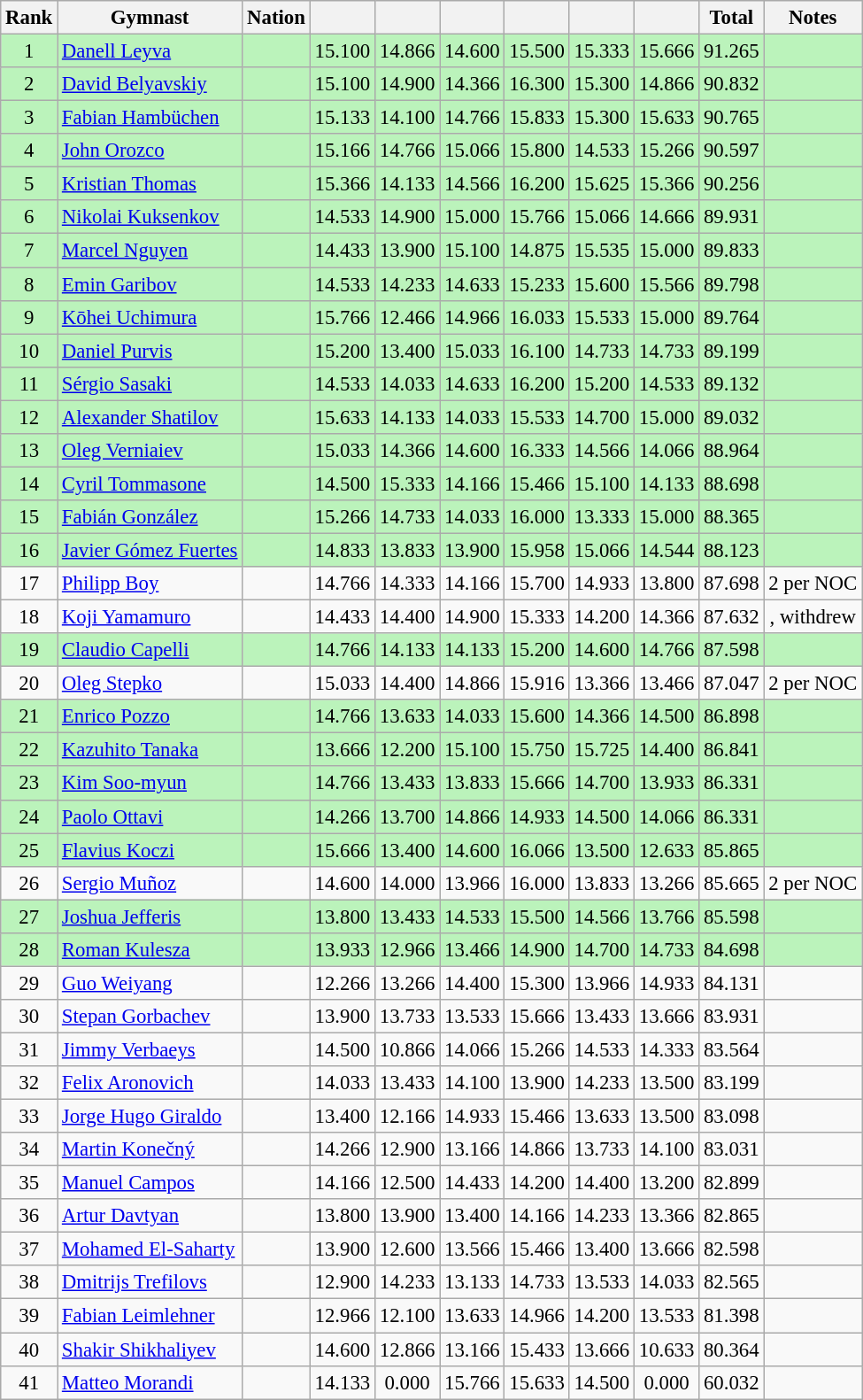<table class="wikitable sortable" style="text-align:center; font-size:95%;">
<tr>
<th>Rank</th>
<th>Gymnast</th>
<th>Nation</th>
<th></th>
<th></th>
<th></th>
<th></th>
<th></th>
<th></th>
<th>Total</th>
<th>Notes</th>
</tr>
<tr bgcolor=bbf3bb>
<td>1</td>
<td align=left><a href='#'>Danell Leyva</a></td>
<td align=left></td>
<td>15.100</td>
<td>14.866</td>
<td>14.600</td>
<td>15.500</td>
<td>15.333</td>
<td>15.666</td>
<td>91.265</td>
<td></td>
</tr>
<tr bgcolor=bbf3bb>
<td>2</td>
<td align=left><a href='#'>David Belyavskiy</a></td>
<td align=left></td>
<td>15.100</td>
<td>14.900</td>
<td>14.366</td>
<td>16.300</td>
<td>15.300</td>
<td>14.866</td>
<td>90.832</td>
<td></td>
</tr>
<tr bgcolor=bbf3bb>
<td>3</td>
<td align=left><a href='#'>Fabian Hambüchen</a></td>
<td align=left></td>
<td>15.133</td>
<td>14.100</td>
<td>14.766</td>
<td>15.833</td>
<td>15.300</td>
<td>15.633</td>
<td>90.765</td>
<td></td>
</tr>
<tr bgcolor=bbf3bb>
<td>4</td>
<td align=left><a href='#'>John Orozco</a></td>
<td align=left></td>
<td>15.166</td>
<td>14.766</td>
<td>15.066</td>
<td>15.800</td>
<td>14.533</td>
<td>15.266</td>
<td>90.597</td>
<td></td>
</tr>
<tr bgcolor=bbf3bb>
<td>5</td>
<td align=left><a href='#'>Kristian Thomas</a></td>
<td align=left></td>
<td>15.366</td>
<td>14.133</td>
<td>14.566</td>
<td>16.200</td>
<td>15.625</td>
<td>15.366</td>
<td>90.256</td>
<td></td>
</tr>
<tr bgcolor=bbf3bb>
<td>6</td>
<td align=left><a href='#'>Nikolai Kuksenkov</a></td>
<td align="left"></td>
<td>14.533</td>
<td>14.900</td>
<td>15.000</td>
<td>15.766</td>
<td>15.066</td>
<td>14.666</td>
<td>89.931</td>
<td></td>
</tr>
<tr bgcolor=bbf3bb>
<td>7</td>
<td align=left><a href='#'>Marcel Nguyen</a></td>
<td align=left></td>
<td>14.433</td>
<td>13.900</td>
<td>15.100</td>
<td>14.875</td>
<td>15.535</td>
<td>15.000</td>
<td>89.833</td>
<td></td>
</tr>
<tr bgcolor=bbf3bb>
<td>8</td>
<td align=left><a href='#'>Emin Garibov</a></td>
<td align=left></td>
<td>14.533</td>
<td>14.233</td>
<td>14.633</td>
<td>15.233</td>
<td>15.600</td>
<td>15.566</td>
<td>89.798</td>
<td></td>
</tr>
<tr bgcolor=bbf3bb>
<td>9</td>
<td align=left><a href='#'>Kōhei Uchimura</a></td>
<td align=left></td>
<td>15.766</td>
<td>12.466</td>
<td>14.966</td>
<td>16.033</td>
<td>15.533</td>
<td>15.000</td>
<td>89.764</td>
<td></td>
</tr>
<tr bgcolor=bbf3bb>
<td>10</td>
<td align=left><a href='#'>Daniel Purvis</a></td>
<td align=left></td>
<td>15.200</td>
<td>13.400</td>
<td>15.033</td>
<td>16.100</td>
<td>14.733</td>
<td>14.733</td>
<td>89.199</td>
<td></td>
</tr>
<tr bgcolor=bbf3bb>
<td>11</td>
<td align=left><a href='#'>Sérgio Sasaki</a></td>
<td align="left"></td>
<td>14.533</td>
<td>14.033</td>
<td>14.633</td>
<td>16.200</td>
<td>15.200</td>
<td>14.533</td>
<td>89.132</td>
<td></td>
</tr>
<tr bgcolor=bbf3bb>
<td>12</td>
<td align=left><a href='#'>Alexander Shatilov</a></td>
<td align=left></td>
<td>15.633</td>
<td>14.133</td>
<td>14.033</td>
<td>15.533</td>
<td>14.700</td>
<td>15.000</td>
<td>89.032</td>
<td></td>
</tr>
<tr bgcolor=bbf3bb>
<td>13</td>
<td align=left><a href='#'>Oleg Verniaiev</a></td>
<td align="left"></td>
<td>15.033</td>
<td>14.366</td>
<td>14.600</td>
<td>16.333</td>
<td>14.566</td>
<td>14.066</td>
<td>88.964</td>
<td></td>
</tr>
<tr bgcolor=bbf3bb>
<td>14</td>
<td align=left><a href='#'>Cyril Tommasone</a></td>
<td align=left></td>
<td>14.500</td>
<td>15.333</td>
<td>14.166</td>
<td>15.466</td>
<td>15.100</td>
<td>14.133</td>
<td>88.698</td>
<td></td>
</tr>
<tr bgcolor=bbf3bb>
<td>15</td>
<td align=left><a href='#'>Fabián González</a></td>
<td align=left></td>
<td>15.266</td>
<td>14.733</td>
<td>14.033</td>
<td>16.000</td>
<td>13.333</td>
<td>15.000</td>
<td>88.365</td>
<td></td>
</tr>
<tr bgcolor=bbf3bb>
<td>16</td>
<td align=left><a href='#'>Javier Gómez Fuertes</a></td>
<td align=left></td>
<td>14.833</td>
<td>13.833</td>
<td>13.900</td>
<td>15.958</td>
<td>15.066</td>
<td>14.544</td>
<td>88.123</td>
<td></td>
</tr>
<tr>
<td>17</td>
<td align=left><a href='#'>Philipp Boy</a></td>
<td align=left></td>
<td>14.766</td>
<td>14.333</td>
<td>14.166</td>
<td>15.700</td>
<td>14.933</td>
<td>13.800</td>
<td>87.698</td>
<td>2 per NOC</td>
</tr>
<tr>
<td>18</td>
<td align=left><a href='#'>Koji Yamamuro</a></td>
<td align=left></td>
<td>14.433</td>
<td>14.400</td>
<td>14.900</td>
<td>15.333</td>
<td>14.200</td>
<td>14.366</td>
<td>87.632</td>
<td>, withdrew</td>
</tr>
<tr bgcolor=bbf3bb>
<td>19</td>
<td align=left><a href='#'>Claudio Capelli</a></td>
<td align=left></td>
<td>14.766</td>
<td>14.133</td>
<td>14.133</td>
<td>15.200</td>
<td>14.600</td>
<td>14.766</td>
<td>87.598</td>
<td></td>
</tr>
<tr>
<td>20</td>
<td align=left><a href='#'>Oleg Stepko</a></td>
<td align=left></td>
<td>15.033</td>
<td>14.400</td>
<td>14.866</td>
<td>15.916</td>
<td>13.366</td>
<td>13.466</td>
<td>87.047</td>
<td>2 per NOC</td>
</tr>
<tr bgcolor=bbf3bb>
<td>21</td>
<td align=left><a href='#'>Enrico Pozzo</a></td>
<td align=left></td>
<td>14.766</td>
<td>13.633</td>
<td>14.033</td>
<td>15.600</td>
<td>14.366</td>
<td>14.500</td>
<td>86.898</td>
<td></td>
</tr>
<tr bgcolor=bbf3bb>
<td>22</td>
<td align=left><a href='#'>Kazuhito Tanaka</a></td>
<td align=left></td>
<td>13.666</td>
<td>12.200</td>
<td>15.100</td>
<td>15.750</td>
<td>15.725</td>
<td>14.400</td>
<td>86.841</td>
<td></td>
</tr>
<tr bgcolor=bbf3bb>
<td>23</td>
<td align=left><a href='#'>Kim Soo-myun</a></td>
<td align=left></td>
<td>14.766</td>
<td>13.433</td>
<td>13.833</td>
<td>15.666</td>
<td>14.700</td>
<td>13.933</td>
<td>86.331</td>
<td></td>
</tr>
<tr bgcolor=bbf3bb>
<td>24</td>
<td align=left><a href='#'>Paolo Ottavi</a></td>
<td align=left></td>
<td>14.266</td>
<td>13.700</td>
<td>14.866</td>
<td>14.933</td>
<td>14.500</td>
<td>14.066</td>
<td>86.331</td>
<td></td>
</tr>
<tr bgcolor=bbf3bb>
<td>25</td>
<td align=left><a href='#'>Flavius Koczi</a></td>
<td align=left></td>
<td>15.666</td>
<td>13.400</td>
<td>14.600</td>
<td>16.066</td>
<td>13.500</td>
<td>12.633</td>
<td>85.865</td>
<td></td>
</tr>
<tr>
<td>26</td>
<td align=left><a href='#'>Sergio Muñoz</a></td>
<td align=left></td>
<td>14.600</td>
<td>14.000</td>
<td>13.966</td>
<td>16.000</td>
<td>13.833</td>
<td>13.266</td>
<td>85.665</td>
<td>2 per NOC</td>
</tr>
<tr bgcolor=bbf3bb>
<td>27</td>
<td align=left><a href='#'>Joshua Jefferis</a></td>
<td align=left></td>
<td>13.800</td>
<td>13.433</td>
<td>14.533</td>
<td>15.500</td>
<td>14.566</td>
<td>13.766</td>
<td>85.598</td>
<td></td>
</tr>
<tr bgcolor=bbf3bb>
<td>28</td>
<td align=left><a href='#'>Roman Kulesza</a></td>
<td align=left></td>
<td>13.933</td>
<td>12.966</td>
<td>13.466</td>
<td>14.900</td>
<td>14.700</td>
<td>14.733</td>
<td>84.698</td>
<td></td>
</tr>
<tr>
<td>29</td>
<td align=left><a href='#'>Guo Weiyang</a></td>
<td align=left></td>
<td>12.266</td>
<td>13.266</td>
<td>14.400</td>
<td>15.300</td>
<td>13.966</td>
<td>14.933</td>
<td>84.131</td>
<td></td>
</tr>
<tr>
<td>30</td>
<td align=left><a href='#'>Stepan Gorbachev</a></td>
<td align=left></td>
<td>13.900</td>
<td>13.733</td>
<td>13.533</td>
<td>15.666</td>
<td>13.433</td>
<td>13.666</td>
<td>83.931</td>
<td></td>
</tr>
<tr>
<td>31</td>
<td align=left><a href='#'>Jimmy Verbaeys</a></td>
<td align=left></td>
<td>14.500</td>
<td>10.866</td>
<td>14.066</td>
<td>15.266</td>
<td>14.533</td>
<td>14.333</td>
<td>83.564</td>
<td></td>
</tr>
<tr>
<td>32</td>
<td align=left><a href='#'>Felix Aronovich</a></td>
<td align=left></td>
<td>14.033</td>
<td>13.433</td>
<td>14.100</td>
<td>13.900</td>
<td>14.233</td>
<td>13.500</td>
<td>83.199</td>
<td></td>
</tr>
<tr>
<td>33</td>
<td align=left><a href='#'>Jorge Hugo Giraldo</a></td>
<td align=left></td>
<td>13.400</td>
<td>12.166</td>
<td>14.933</td>
<td>15.466</td>
<td>13.633</td>
<td>13.500</td>
<td>83.098</td>
<td></td>
</tr>
<tr>
<td>34</td>
<td align=left><a href='#'>Martin Konečný</a></td>
<td align=left></td>
<td>14.266</td>
<td>12.900</td>
<td>13.166</td>
<td>14.866</td>
<td>13.733</td>
<td>14.100</td>
<td>83.031</td>
<td></td>
</tr>
<tr>
<td>35</td>
<td align=left><a href='#'>Manuel Campos</a></td>
<td align=left></td>
<td>14.166</td>
<td>12.500</td>
<td>14.433</td>
<td>14.200</td>
<td>14.400</td>
<td>13.200</td>
<td>82.899</td>
<td></td>
</tr>
<tr>
<td>36</td>
<td align=left><a href='#'>Artur Davtyan</a></td>
<td align=left></td>
<td>13.800</td>
<td>13.900</td>
<td>13.400</td>
<td>14.166</td>
<td>14.233</td>
<td>13.366</td>
<td>82.865</td>
<td></td>
</tr>
<tr>
<td>37</td>
<td align=left><a href='#'>Mohamed El-Saharty</a></td>
<td align=left></td>
<td>13.900</td>
<td>12.600</td>
<td>13.566</td>
<td>15.466</td>
<td>13.400</td>
<td>13.666</td>
<td>82.598</td>
<td></td>
</tr>
<tr>
<td>38</td>
<td align=left><a href='#'>Dmitrijs Trefilovs</a></td>
<td align=left></td>
<td>12.900</td>
<td>14.233</td>
<td>13.133</td>
<td>14.733</td>
<td>13.533</td>
<td>14.033</td>
<td>82.565</td>
<td></td>
</tr>
<tr>
<td>39</td>
<td align=left><a href='#'>Fabian Leimlehner</a></td>
<td align=left></td>
<td>12.966</td>
<td>12.100</td>
<td>13.633</td>
<td>14.966</td>
<td>14.200</td>
<td>13.533</td>
<td>81.398</td>
<td></td>
</tr>
<tr>
<td>40</td>
<td align=left><a href='#'>Shakir Shikhaliyev</a></td>
<td align=left></td>
<td>14.600</td>
<td>12.866</td>
<td>13.166</td>
<td>15.433</td>
<td>13.666</td>
<td>10.633</td>
<td>80.364</td>
<td></td>
</tr>
<tr>
<td>41</td>
<td align=left><a href='#'>Matteo Morandi</a></td>
<td align=left></td>
<td>14.133</td>
<td>0.000</td>
<td>15.766</td>
<td>15.633</td>
<td>14.500</td>
<td>0.000</td>
<td>60.032</td>
<td></td>
</tr>
</table>
